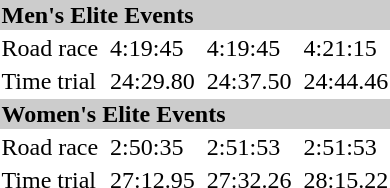<table>
<tr bgcolor="#cccccc">
<td colspan=7><strong>Men's Elite Events</strong></td>
</tr>
<tr>
<td>Road race<br></td>
<td></td>
<td>4:19:45</td>
<td></td>
<td>4:19:45</td>
<td></td>
<td>4:21:15</td>
</tr>
<tr>
<td>Time trial<br></td>
<td></td>
<td>24:29.80</td>
<td></td>
<td>24:37.50</td>
<td></td>
<td>24:44.46</td>
</tr>
<tr bgcolor="#cccccc">
<td colspan=7><strong>Women's Elite Events</strong></td>
</tr>
<tr>
<td>Road race<br></td>
<td></td>
<td>2:50:35</td>
<td></td>
<td>2:51:53</td>
<td></td>
<td>2:51:53</td>
</tr>
<tr>
<td>Time trial<br></td>
<td></td>
<td>27:12.95</td>
<td></td>
<td>27:32.26</td>
<td></td>
<td>28:15.22</td>
</tr>
</table>
